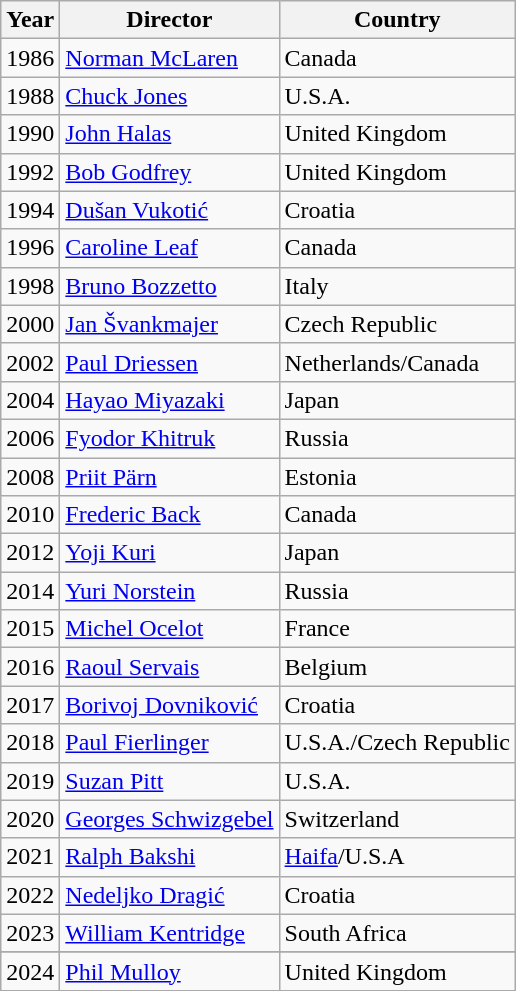<table class="wikitable">
<tr>
<th>Year</th>
<th>Director</th>
<th>Country</th>
</tr>
<tr>
<td style="text-align:center;">1986</td>
<td><a href='#'>Norman McLaren</a></td>
<td>Canada</td>
</tr>
<tr>
<td style="text-align:center;">1988</td>
<td><a href='#'>Chuck Jones</a></td>
<td>U.S.A.</td>
</tr>
<tr>
<td style="text-align:center;">1990</td>
<td><a href='#'>John Halas</a></td>
<td>United Kingdom</td>
</tr>
<tr>
<td style="text-align:center;">1992</td>
<td><a href='#'>Bob Godfrey</a></td>
<td>United Kingdom</td>
</tr>
<tr>
<td style="text-align:center;">1994</td>
<td><a href='#'>Dušan Vukotić</a></td>
<td>Croatia</td>
</tr>
<tr>
<td style="text-align:center;">1996</td>
<td><a href='#'>Caroline Leaf</a></td>
<td>Canada</td>
</tr>
<tr>
<td style="text-align:center;">1998</td>
<td><a href='#'>Bruno Bozzetto</a></td>
<td>Italy</td>
</tr>
<tr>
<td style="text-align:center;">2000</td>
<td><a href='#'>Jan Švankmajer</a></td>
<td>Czech Republic</td>
</tr>
<tr>
<td style="text-align:center;">2002</td>
<td><a href='#'>Paul Driessen</a></td>
<td>Netherlands/Canada</td>
</tr>
<tr>
<td style="text-align:center;">2004</td>
<td><a href='#'>Hayao Miyazaki</a></td>
<td>Japan</td>
</tr>
<tr>
<td style="text-align:center;">2006</td>
<td><a href='#'>Fyodor Khitruk</a></td>
<td>Russia</td>
</tr>
<tr>
<td style="text-align:center;">2008</td>
<td><a href='#'>Priit Pärn</a></td>
<td>Estonia</td>
</tr>
<tr>
<td style="text-align:center;">2010</td>
<td><a href='#'>Frederic Back</a></td>
<td>Canada</td>
</tr>
<tr>
<td style="text-align:center;">2012</td>
<td><a href='#'>Yoji Kuri</a></td>
<td>Japan</td>
</tr>
<tr>
<td style="text-align:center;">2014</td>
<td><a href='#'>Yuri Norstein</a></td>
<td>Russia</td>
</tr>
<tr>
<td style="text-align:center;">2015</td>
<td><a href='#'>Michel Ocelot</a></td>
<td>France</td>
</tr>
<tr>
<td style="text-align:center;">2016</td>
<td><a href='#'>Raoul Servais</a></td>
<td>Belgium</td>
</tr>
<tr>
<td style="text-align:center;">2017</td>
<td><a href='#'>Borivoj Dovniković</a></td>
<td>Croatia</td>
</tr>
<tr>
<td style="text-align:center;">2018</td>
<td><a href='#'>Paul Fierlinger</a></td>
<td>U.S.A./Czech Republic</td>
</tr>
<tr>
<td style="text-align:center;">2019</td>
<td><a href='#'>Suzan Pitt</a></td>
<td>U.S.A.</td>
</tr>
<tr>
<td style="text-align:center;">2020</td>
<td><a href='#'>Georges Schwizgebel</a></td>
<td>Switzerland</td>
</tr>
<tr>
<td style="text-align:center;">2021</td>
<td><a href='#'>Ralph Bakshi</a></td>
<td><a href='#'>Haifa</a>/U.S.A</td>
</tr>
<tr>
<td style="text-align:center;">2022</td>
<td><a href='#'>Nedeljko Dragić</a></td>
<td>Croatia</td>
</tr>
<tr>
<td style="text-align:center;">2023</td>
<td><a href='#'>William Kentridge</a></td>
<td>South Africa</td>
</tr>
<tr>
</tr>
<tr>
<td style="text-align:center;">2024</td>
<td><a href='#'>Phil Mulloy</a></td>
<td>United Kingdom</td>
</tr>
<tr>
</tr>
</table>
